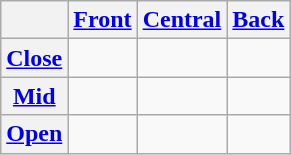<table class="wikitable" style="text-align:center;">
<tr>
<th></th>
<th><a href='#'>Front</a></th>
<th><a href='#'>Central</a></th>
<th><a href='#'>Back</a></th>
</tr>
<tr>
<th><a href='#'>Close</a></th>
<td></td>
<td></td>
<td></td>
</tr>
<tr>
<th><a href='#'>Mid</a></th>
<td></td>
<td></td>
<td></td>
</tr>
<tr>
<th><a href='#'>Open</a></th>
<td></td>
<td></td>
<td></td>
</tr>
</table>
